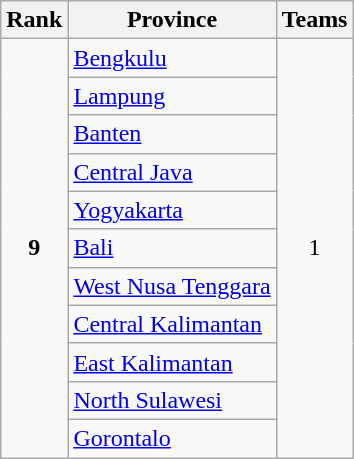<table class="wikitable">
<tr>
<th>Rank</th>
<th>Province</th>
<th>Teams</th>
</tr>
<tr>
<td align=center rowspan=11><strong>9</strong></td>
<td><a href='#'>Bengkulu</a></td>
<td align=center rowspan=11>1</td>
</tr>
<tr>
<td><a href='#'>Lampung</a></td>
</tr>
<tr>
<td><a href='#'>Banten</a></td>
</tr>
<tr>
<td><a href='#'>Central Java</a></td>
</tr>
<tr>
<td><a href='#'>Yogyakarta</a></td>
</tr>
<tr>
<td><a href='#'>Bali</a></td>
</tr>
<tr>
<td><a href='#'>West Nusa Tenggara</a></td>
</tr>
<tr>
<td><a href='#'>Central Kalimantan</a></td>
</tr>
<tr>
<td><a href='#'>East Kalimantan</a></td>
</tr>
<tr>
<td><a href='#'>North Sulawesi</a></td>
</tr>
<tr>
<td><a href='#'>Gorontalo</a></td>
</tr>
</table>
